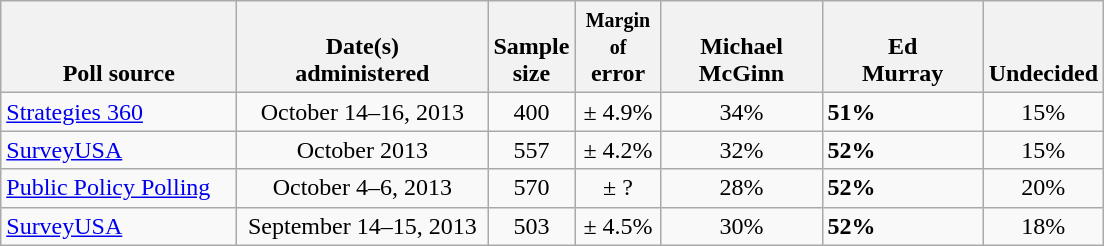<table class="wikitable">
<tr valign= bottom>
<th style="width:150px;">Poll source</th>
<th style="width:160px;">Date(s)<br>administered</th>
<th class=small>Sample<br>size</th>
<th style="width:50px;"><small>Margin of</small><br>error</th>
<th style="width:100px;">Michael<br>McGinn</th>
<th style="width:100px;">Ed<br>Murray</th>
<th style="width:50px;">Undecided</th>
</tr>
<tr>
<td><a href='#'>Strategies 360</a></td>
<td align=center>October 14–16, 2013</td>
<td align=center>400</td>
<td align=center>± 4.9%</td>
<td align=center>34%</td>
<td><strong>51%</strong></td>
<td align=center>15%</td>
</tr>
<tr>
<td><a href='#'>SurveyUSA</a></td>
<td align=center>October 2013</td>
<td align=center>557</td>
<td align=center>± 4.2%</td>
<td align=center>32%</td>
<td><strong>52%</strong></td>
<td align=center>15%</td>
</tr>
<tr>
<td><a href='#'>Public Policy Polling</a></td>
<td align=center>October 4–6, 2013</td>
<td align=center>570</td>
<td align=center>± ?</td>
<td align=center>28%</td>
<td><strong>52%</strong></td>
<td align=center>20%</td>
</tr>
<tr>
<td><a href='#'>SurveyUSA</a></td>
<td align=center>September 14–15, 2013</td>
<td align=center>503</td>
<td align=center>± 4.5%</td>
<td align=center>30%</td>
<td><strong>52%</strong></td>
<td align=center>18%</td>
</tr>
</table>
